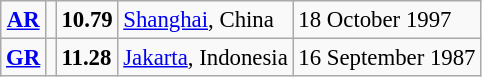<table class="wikitable" style="font-size:95%; position:relative;">
<tr>
<td align=center><strong><a href='#'>AR</a></strong></td>
<td></td>
<td><strong>10.79</strong></td>
<td><a href='#'>Shanghai</a>, China</td>
<td>18 October 1997</td>
</tr>
<tr>
<td align=center><strong><a href='#'>GR</a></strong></td>
<td></td>
<td><strong>11.28</strong></td>
<td><a href='#'>Jakarta</a>, Indonesia</td>
<td>16 September 1987</td>
</tr>
</table>
